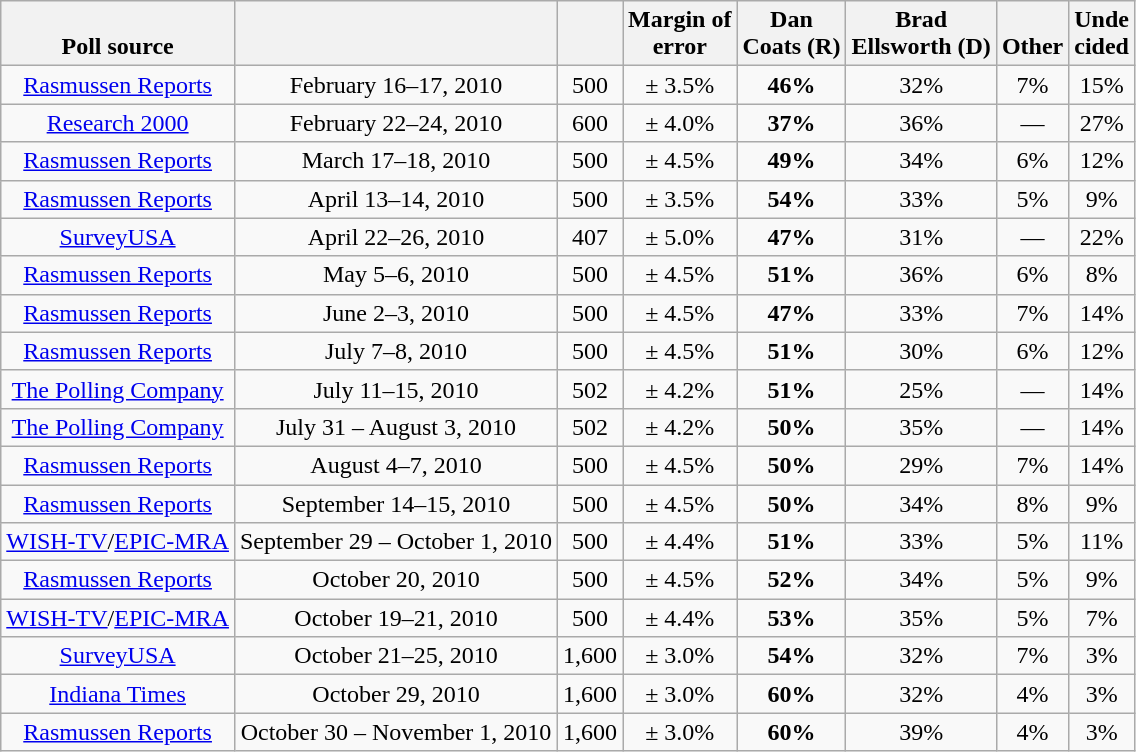<table class="wikitable" style="text-align:center">
<tr valign=bottom>
<th>Poll source</th>
<th></th>
<th></th>
<th>Margin of<br>error</th>
<th>Dan<br>Coats (R)</th>
<th>Brad<br>Ellsworth (D)</th>
<th>Other</th>
<th>Unde<br>cided</th>
</tr>
<tr>
<td><a href='#'>Rasmussen Reports</a></td>
<td>February 16–17, 2010</td>
<td>500</td>
<td>± 3.5%</td>
<td><strong>46%</strong></td>
<td>32%</td>
<td>7%</td>
<td>15%</td>
</tr>
<tr>
<td><a href='#'>Research 2000</a></td>
<td>February 22–24, 2010</td>
<td>600</td>
<td>± 4.0%</td>
<td><strong>37%</strong></td>
<td>36%</td>
<td>—</td>
<td>27%</td>
</tr>
<tr>
<td><a href='#'>Rasmussen Reports</a></td>
<td>March 17–18, 2010</td>
<td>500</td>
<td>± 4.5%</td>
<td><strong>49%</strong></td>
<td>34%</td>
<td>6%</td>
<td>12%</td>
</tr>
<tr>
<td><a href='#'>Rasmussen Reports</a></td>
<td>April 13–14, 2010</td>
<td>500</td>
<td>± 3.5%</td>
<td><strong>54%</strong></td>
<td>33%</td>
<td>5%</td>
<td>9%</td>
</tr>
<tr>
<td><a href='#'>SurveyUSA</a></td>
<td>April 22–26, 2010</td>
<td>407</td>
<td>± 5.0%</td>
<td><strong>47%</strong></td>
<td>31%</td>
<td>—</td>
<td>22%</td>
</tr>
<tr>
<td><a href='#'>Rasmussen Reports</a></td>
<td>May 5–6, 2010</td>
<td>500</td>
<td>± 4.5%</td>
<td><strong>51%</strong></td>
<td>36%</td>
<td>6%</td>
<td>8%</td>
</tr>
<tr>
<td><a href='#'>Rasmussen Reports</a></td>
<td>June 2–3, 2010</td>
<td>500</td>
<td>± 4.5%</td>
<td><strong>47%</strong></td>
<td>33%</td>
<td>7%</td>
<td>14%</td>
</tr>
<tr>
<td><a href='#'>Rasmussen Reports</a></td>
<td>July 7–8, 2010</td>
<td>500</td>
<td>± 4.5%</td>
<td><strong>51%</strong></td>
<td>30%</td>
<td>6%</td>
<td>12%</td>
</tr>
<tr>
<td><a href='#'>The Polling Company</a></td>
<td>July 11–15, 2010</td>
<td>502</td>
<td>± 4.2%</td>
<td><strong>51%</strong></td>
<td>25%</td>
<td>—</td>
<td>14%</td>
</tr>
<tr>
<td><a href='#'>The Polling Company</a></td>
<td>July 31 – August 3, 2010</td>
<td>502</td>
<td>± 4.2%</td>
<td><strong>50%</strong></td>
<td>35%</td>
<td>—</td>
<td>14%</td>
</tr>
<tr>
<td><a href='#'>Rasmussen Reports</a></td>
<td>August 4–7, 2010</td>
<td>500</td>
<td>± 4.5%</td>
<td><strong>50%</strong></td>
<td>29%</td>
<td>7%</td>
<td>14%</td>
</tr>
<tr>
<td><a href='#'>Rasmussen Reports</a></td>
<td>September 14–15, 2010</td>
<td>500</td>
<td>± 4.5%</td>
<td><strong>50%</strong></td>
<td>34%</td>
<td>8%</td>
<td>9%</td>
</tr>
<tr>
<td><a href='#'>WISH-TV</a>/<a href='#'>EPIC-MRA</a></td>
<td>September 29 – October 1, 2010</td>
<td>500</td>
<td>± 4.4%</td>
<td><strong>51%</strong></td>
<td>33%</td>
<td>5%</td>
<td>11%</td>
</tr>
<tr>
<td><a href='#'>Rasmussen Reports</a></td>
<td>October 20, 2010</td>
<td>500</td>
<td>± 4.5%</td>
<td><strong>52%</strong></td>
<td>34%</td>
<td>5%</td>
<td>9%</td>
</tr>
<tr>
<td><a href='#'>WISH-TV</a>/<a href='#'>EPIC-MRA</a></td>
<td>October 19–21, 2010</td>
<td>500</td>
<td>± 4.4%</td>
<td><strong>53%</strong></td>
<td>35%</td>
<td>5%</td>
<td>7%</td>
</tr>
<tr>
<td><a href='#'>SurveyUSA</a></td>
<td>October 21–25, 2010</td>
<td>1,600</td>
<td>± 3.0%</td>
<td><strong>54%</strong></td>
<td>32%</td>
<td>7%</td>
<td>3%</td>
</tr>
<tr>
<td><a href='#'>Indiana Times</a></td>
<td>October 29, 2010</td>
<td>1,600</td>
<td>± 3.0%</td>
<td><strong>60%</strong></td>
<td>32%</td>
<td>4%</td>
<td>3%</td>
</tr>
<tr>
<td><a href='#'>Rasmussen Reports</a></td>
<td>October 30 – November 1, 2010</td>
<td>1,600</td>
<td>± 3.0%</td>
<td><strong>60%</strong></td>
<td>39%</td>
<td>4%</td>
<td>3%</td>
</tr>
</table>
